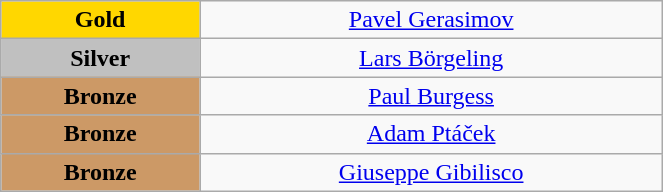<table class="wikitable" style="text-align:center; " width="35%">
<tr>
<td bgcolor="gold"><strong>Gold</strong></td>
<td><a href='#'>Pavel Gerasimov</a><br>  <small><em></em></small></td>
</tr>
<tr>
<td bgcolor="silver"><strong>Silver</strong></td>
<td><a href='#'>Lars Börgeling</a><br>  <small><em></em></small></td>
</tr>
<tr>
<td bgcolor="CC9966"><strong>Bronze</strong></td>
<td><a href='#'>Paul Burgess</a><br>  <small><em></em></small></td>
</tr>
<tr>
<td bgcolor="CC9966"><strong>Bronze</strong></td>
<td><a href='#'>Adam Ptáček</a><br>  <small><em></em></small></td>
</tr>
<tr>
<td bgcolor="CC9966"><strong>Bronze</strong></td>
<td><a href='#'>Giuseppe Gibilisco</a><br>  <small><em></em></small></td>
</tr>
</table>
